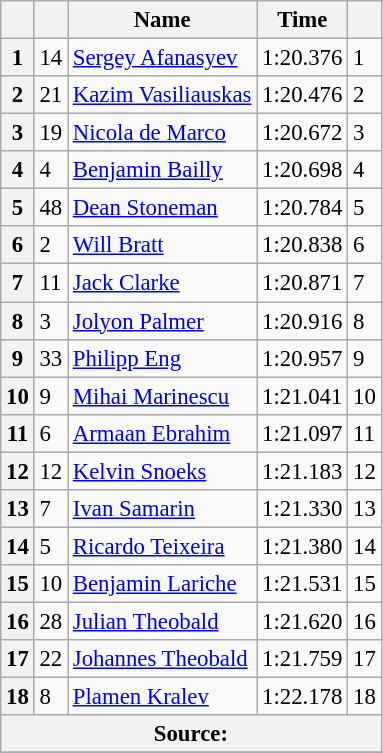<table class="wikitable" style="font-size: 95%">
<tr>
<th scope="col"></th>
<th scope="col"></th>
<th scope="col">Name</th>
<th scope="col">Time</th>
<th scope="col"></th>
</tr>
<tr>
<th scope="row">1</th>
<td>14</td>
<td><a href='#'>Sergey Afanasyev</a></td>
<td>1:20.376</td>
<td>1</td>
</tr>
<tr>
<th scope="row">2</th>
<td>21</td>
<td><a href='#'>Kazim Vasiliauskas</a></td>
<td>1:20.476</td>
<td>2</td>
</tr>
<tr>
<th scope="row">3</th>
<td>19</td>
<td><a href='#'>Nicola de Marco</a></td>
<td>1:20.672</td>
<td>3</td>
</tr>
<tr>
<th scope="row">4</th>
<td>4</td>
<td><a href='#'>Benjamin Bailly</a></td>
<td>1:20.698</td>
<td>4</td>
</tr>
<tr>
<th scope="row">5</th>
<td>48</td>
<td><a href='#'>Dean Stoneman</a></td>
<td>1:20.784</td>
<td>5</td>
</tr>
<tr>
<th scope="row">6</th>
<td>2</td>
<td><a href='#'>Will Bratt</a></td>
<td>1:20.838</td>
<td>6</td>
</tr>
<tr>
<th scope="row">7</th>
<td>11</td>
<td><a href='#'>Jack Clarke</a></td>
<td>1:20.871</td>
<td>7</td>
</tr>
<tr>
<th scope="row">8</th>
<td>3</td>
<td><a href='#'>Jolyon Palmer</a></td>
<td>1:20.916</td>
<td>8</td>
</tr>
<tr>
<th scope="row">9</th>
<td>33</td>
<td><a href='#'>Philipp Eng</a></td>
<td>1:20.957</td>
<td>9</td>
</tr>
<tr>
<th scope="row">10</th>
<td>9</td>
<td><a href='#'>Mihai Marinescu</a></td>
<td>1:21.041</td>
<td>10</td>
</tr>
<tr>
<th scope="row">11</th>
<td>6</td>
<td><a href='#'>Armaan Ebrahim</a></td>
<td>1:21.097</td>
<td>11</td>
</tr>
<tr>
<th scope="row">12</th>
<td>12</td>
<td><a href='#'>Kelvin Snoeks</a></td>
<td>1:21.183</td>
<td>12</td>
</tr>
<tr>
<th scope="row">13</th>
<td>7</td>
<td><a href='#'>Ivan Samarin</a></td>
<td>1:21.330</td>
<td>13</td>
</tr>
<tr>
<th scope="row">14</th>
<td>5</td>
<td><a href='#'>Ricardo Teixeira</a></td>
<td>1:21.380</td>
<td>14</td>
</tr>
<tr>
<th scope="row">15</th>
<td>10</td>
<td><a href='#'>Benjamin Lariche</a></td>
<td>1:21.531</td>
<td>15</td>
</tr>
<tr>
<th scope="row">16</th>
<td>28</td>
<td><a href='#'>Julian Theobald</a></td>
<td>1:21.620</td>
<td>16</td>
</tr>
<tr>
<th scope="row">17</th>
<td>22</td>
<td><a href='#'>Johannes Theobald</a></td>
<td>1:21.759</td>
<td>17</td>
</tr>
<tr>
<th scope="row">18</th>
<td>8</td>
<td><a href='#'>Plamen Kralev</a></td>
<td>1:22.178</td>
<td>18</td>
</tr>
<tr>
<th colspan="5">Source:</th>
</tr>
<tr>
</tr>
</table>
